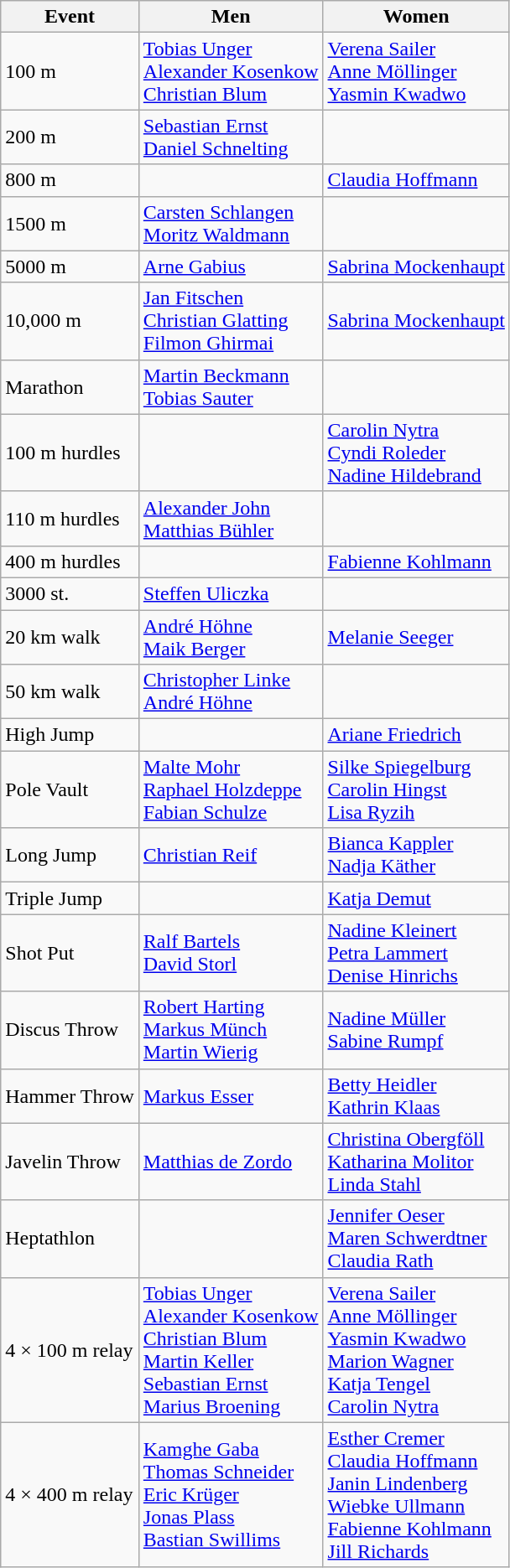<table class=wikitable style="font-size:100%">
<tr>
<th>Event</th>
<th>Men</th>
<th>Women</th>
</tr>
<tr>
<td>100 m</td>
<td><a href='#'>Tobias Unger</a> <br> <a href='#'>Alexander Kosenkow</a> <br> <a href='#'>Christian Blum</a></td>
<td><a href='#'>Verena Sailer</a> <br> <a href='#'>Anne Möllinger</a> <br> <a href='#'>Yasmin Kwadwo</a></td>
</tr>
<tr>
<td>200 m</td>
<td><a href='#'>Sebastian Ernst</a> <br> <a href='#'>Daniel Schnelting</a></td>
<td></td>
</tr>
<tr>
<td>800 m</td>
<td></td>
<td><a href='#'>Claudia Hoffmann</a></td>
</tr>
<tr>
<td>1500 m</td>
<td><a href='#'>Carsten Schlangen</a> <br> <a href='#'>Moritz Waldmann</a></td>
<td></td>
</tr>
<tr>
<td>5000 m</td>
<td><a href='#'>Arne Gabius</a></td>
<td><a href='#'>Sabrina Mockenhaupt</a></td>
</tr>
<tr>
<td>10,000 m</td>
<td><a href='#'>Jan Fitschen</a> <br> <a href='#'>Christian Glatting</a> <br> <a href='#'>Filmon Ghirmai</a></td>
<td><a href='#'>Sabrina Mockenhaupt</a></td>
</tr>
<tr>
<td>Marathon</td>
<td><a href='#'>Martin Beckmann</a><br> <a href='#'>Tobias Sauter</a></td>
<td></td>
</tr>
<tr>
<td>100 m hurdles</td>
<td></td>
<td><a href='#'>Carolin Nytra</a> <br> <a href='#'>Cyndi Roleder</a> <br> <a href='#'>Nadine Hildebrand</a></td>
</tr>
<tr>
<td>110 m hurdles</td>
<td><a href='#'>Alexander John</a> <br> <a href='#'>Matthias Bühler</a></td>
<td></td>
</tr>
<tr>
<td>400 m hurdles</td>
<td></td>
<td><a href='#'>Fabienne Kohlmann</a></td>
</tr>
<tr>
<td>3000 st.</td>
<td><a href='#'>Steffen Uliczka</a></td>
<td></td>
</tr>
<tr>
<td>20 km walk</td>
<td><a href='#'>André Höhne</a> <br> <a href='#'>Maik Berger</a></td>
<td><a href='#'>Melanie Seeger</a></td>
</tr>
<tr>
<td>50 km walk</td>
<td><a href='#'>Christopher Linke</a> <br> <a href='#'>André Höhne</a></td>
<td></td>
</tr>
<tr>
<td>High Jump</td>
<td></td>
<td><a href='#'>Ariane Friedrich</a></td>
</tr>
<tr>
<td>Pole Vault</td>
<td><a href='#'>Malte Mohr</a> <br> <a href='#'>Raphael Holzdeppe</a> <br> <a href='#'>Fabian Schulze</a></td>
<td><a href='#'>Silke Spiegelburg</a> <br> <a href='#'>Carolin Hingst</a> <br> <a href='#'>Lisa Ryzih</a></td>
</tr>
<tr>
<td>Long Jump</td>
<td><a href='#'>Christian Reif</a></td>
<td><a href='#'>Bianca Kappler</a> <br> <a href='#'>Nadja Käther</a></td>
</tr>
<tr>
<td>Triple Jump</td>
<td></td>
<td><a href='#'>Katja Demut</a></td>
</tr>
<tr>
<td>Shot Put</td>
<td><a href='#'>Ralf Bartels</a> <br> <a href='#'>David Storl</a></td>
<td><a href='#'>Nadine Kleinert</a> <br> <a href='#'>Petra Lammert</a> <br> <a href='#'>Denise Hinrichs</a></td>
</tr>
<tr>
<td>Discus Throw</td>
<td><a href='#'>Robert Harting</a> <br> <a href='#'>Markus Münch</a> <br> <a href='#'>Martin Wierig</a></td>
<td><a href='#'>Nadine Müller</a> <br> <a href='#'>Sabine Rumpf</a></td>
</tr>
<tr>
<td>Hammer Throw</td>
<td><a href='#'>Markus Esser</a></td>
<td><a href='#'>Betty Heidler</a> <br> <a href='#'>Kathrin Klaas</a></td>
</tr>
<tr>
<td>Javelin Throw</td>
<td><a href='#'>Matthias de Zordo</a></td>
<td><a href='#'>Christina Obergföll</a> <br> <a href='#'>Katharina Molitor</a> <br> <a href='#'>Linda Stahl</a></td>
</tr>
<tr>
<td>Heptathlon</td>
<td></td>
<td><a href='#'>Jennifer Oeser</a> <br> <a href='#'>Maren Schwerdtner</a> <br> <a href='#'>Claudia Rath</a></td>
</tr>
<tr>
<td>4 × 100 m relay</td>
<td><a href='#'>Tobias Unger</a> <br> <a href='#'>Alexander Kosenkow</a> <br> <a href='#'>Christian Blum</a> <br> <a href='#'>Martin Keller</a> <br> <a href='#'>Sebastian Ernst</a> <br> <a href='#'>Marius Broening</a></td>
<td><a href='#'>Verena Sailer</a> <br> <a href='#'>Anne Möllinger</a> <br> <a href='#'>Yasmin Kwadwo</a> <br> <a href='#'>Marion Wagner</a> <br> <a href='#'>Katja Tengel</a> <br> <a href='#'>Carolin Nytra</a></td>
</tr>
<tr>
<td>4 × 400 m relay</td>
<td><a href='#'>Kamghe Gaba</a> <br> <a href='#'>Thomas Schneider</a> <br> <a href='#'>Eric Krüger</a> <br> <a href='#'>Jonas Plass</a> <br> <a href='#'>Bastian Swillims</a></td>
<td><a href='#'>Esther Cremer</a> <br> <a href='#'>Claudia Hoffmann</a> <br> <a href='#'>Janin Lindenberg</a> <br> <a href='#'>Wiebke Ullmann</a> <br> <a href='#'>Fabienne Kohlmann</a> <br> <a href='#'>Jill Richards</a></td>
</tr>
</table>
